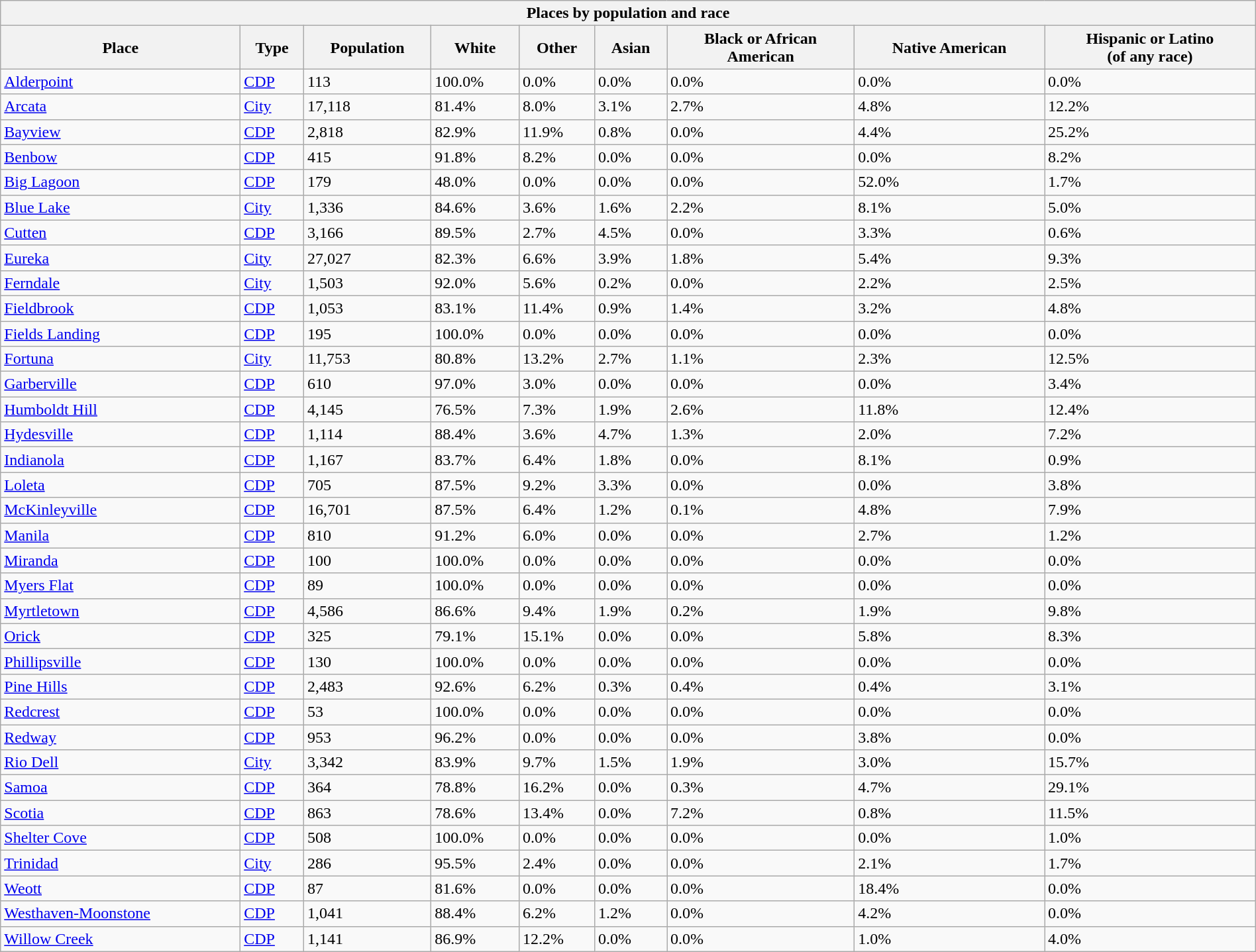<table class="wikitable collapsible collapsed sortable" style="width: 100%;">
<tr>
<th colspan="9">Places by population and race</th>
</tr>
<tr>
<th>Place</th>
<th>Type</th>
<th data-sort-type="number">Population</th>
<th data-sort-type="number">White</th>
<th data-sort-type="number">Other<br></th>
<th data-sort-type="number">Asian</th>
<th data-sort-type="number">Black or African<br>American</th>
<th data-sort-type="number">Native American<br></th>
<th data-sort-type="number">Hispanic or Latino<br>(of any race)</th>
</tr>
<tr>
<td><a href='#'>Alderpoint</a></td>
<td><a href='#'>CDP</a></td>
<td>113</td>
<td>100.0%</td>
<td>0.0%</td>
<td>0.0%</td>
<td>0.0%</td>
<td>0.0%</td>
<td>0.0%</td>
</tr>
<tr>
<td><a href='#'>Arcata</a></td>
<td><a href='#'>City</a></td>
<td>17,118</td>
<td>81.4%</td>
<td>8.0%</td>
<td>3.1%</td>
<td>2.7%</td>
<td>4.8%</td>
<td>12.2%</td>
</tr>
<tr>
<td><a href='#'>Bayview</a></td>
<td><a href='#'>CDP</a></td>
<td>2,818</td>
<td>82.9%</td>
<td>11.9%</td>
<td>0.8%</td>
<td>0.0%</td>
<td>4.4%</td>
<td>25.2%</td>
</tr>
<tr>
<td><a href='#'>Benbow</a></td>
<td><a href='#'>CDP</a></td>
<td>415</td>
<td>91.8%</td>
<td>8.2%</td>
<td>0.0%</td>
<td>0.0%</td>
<td>0.0%</td>
<td>8.2%</td>
</tr>
<tr>
<td><a href='#'>Big Lagoon</a></td>
<td><a href='#'>CDP</a></td>
<td>179</td>
<td>48.0%</td>
<td>0.0%</td>
<td>0.0%</td>
<td>0.0%</td>
<td>52.0%</td>
<td>1.7%</td>
</tr>
<tr>
<td><a href='#'>Blue Lake</a></td>
<td><a href='#'>City</a></td>
<td>1,336</td>
<td>84.6%</td>
<td>3.6%</td>
<td>1.6%</td>
<td>2.2%</td>
<td>8.1%</td>
<td>5.0%</td>
</tr>
<tr>
<td><a href='#'>Cutten</a></td>
<td><a href='#'>CDP</a></td>
<td>3,166</td>
<td>89.5%</td>
<td>2.7%</td>
<td>4.5%</td>
<td>0.0%</td>
<td>3.3%</td>
<td>0.6%</td>
</tr>
<tr>
<td><a href='#'>Eureka</a></td>
<td><a href='#'>City</a></td>
<td>27,027</td>
<td>82.3%</td>
<td>6.6%</td>
<td>3.9%</td>
<td>1.8%</td>
<td>5.4%</td>
<td>9.3%</td>
</tr>
<tr>
<td><a href='#'>Ferndale</a></td>
<td><a href='#'>City</a></td>
<td>1,503</td>
<td>92.0%</td>
<td>5.6%</td>
<td>0.2%</td>
<td>0.0%</td>
<td>2.2%</td>
<td>2.5%</td>
</tr>
<tr>
<td><a href='#'>Fieldbrook</a></td>
<td><a href='#'>CDP</a></td>
<td>1,053</td>
<td>83.1%</td>
<td>11.4%</td>
<td>0.9%</td>
<td>1.4%</td>
<td>3.2%</td>
<td>4.8%</td>
</tr>
<tr>
<td><a href='#'>Fields Landing</a></td>
<td><a href='#'>CDP</a></td>
<td>195</td>
<td>100.0%</td>
<td>0.0%</td>
<td>0.0%</td>
<td>0.0%</td>
<td>0.0%</td>
<td>0.0%</td>
</tr>
<tr>
<td><a href='#'>Fortuna</a></td>
<td><a href='#'>City</a></td>
<td>11,753</td>
<td>80.8%</td>
<td>13.2%</td>
<td>2.7%</td>
<td>1.1%</td>
<td>2.3%</td>
<td>12.5%</td>
</tr>
<tr>
<td><a href='#'>Garberville</a></td>
<td><a href='#'>CDP</a></td>
<td>610</td>
<td>97.0%</td>
<td>3.0%</td>
<td>0.0%</td>
<td>0.0%</td>
<td>0.0%</td>
<td>3.4%</td>
</tr>
<tr>
<td><a href='#'>Humboldt Hill</a></td>
<td><a href='#'>CDP</a></td>
<td>4,145</td>
<td>76.5%</td>
<td>7.3%</td>
<td>1.9%</td>
<td>2.6%</td>
<td>11.8%</td>
<td>12.4%</td>
</tr>
<tr>
<td><a href='#'>Hydesville</a></td>
<td><a href='#'>CDP</a></td>
<td>1,114</td>
<td>88.4%</td>
<td>3.6%</td>
<td>4.7%</td>
<td>1.3%</td>
<td>2.0%</td>
<td>7.2%</td>
</tr>
<tr>
<td><a href='#'>Indianola</a></td>
<td><a href='#'>CDP</a></td>
<td>1,167</td>
<td>83.7%</td>
<td>6.4%</td>
<td>1.8%</td>
<td>0.0%</td>
<td>8.1%</td>
<td>0.9%</td>
</tr>
<tr>
<td><a href='#'>Loleta</a></td>
<td><a href='#'>CDP</a></td>
<td>705</td>
<td>87.5%</td>
<td>9.2%</td>
<td>3.3%</td>
<td>0.0%</td>
<td>0.0%</td>
<td>3.8%</td>
</tr>
<tr>
<td><a href='#'>McKinleyville</a></td>
<td><a href='#'>CDP</a></td>
<td>16,701</td>
<td>87.5%</td>
<td>6.4%</td>
<td>1.2%</td>
<td>0.1%</td>
<td>4.8%</td>
<td>7.9%</td>
</tr>
<tr>
<td><a href='#'>Manila</a></td>
<td><a href='#'>CDP</a></td>
<td>810</td>
<td>91.2%</td>
<td>6.0%</td>
<td>0.0%</td>
<td>0.0%</td>
<td>2.7%</td>
<td>1.2%</td>
</tr>
<tr>
<td><a href='#'>Miranda</a></td>
<td><a href='#'>CDP</a></td>
<td>100</td>
<td>100.0%</td>
<td>0.0%</td>
<td>0.0%</td>
<td>0.0%</td>
<td>0.0%</td>
<td>0.0%</td>
</tr>
<tr>
<td><a href='#'>Myers Flat</a></td>
<td><a href='#'>CDP</a></td>
<td>89</td>
<td>100.0%</td>
<td>0.0%</td>
<td>0.0%</td>
<td>0.0%</td>
<td>0.0%</td>
<td>0.0%</td>
</tr>
<tr>
<td><a href='#'>Myrtletown</a></td>
<td><a href='#'>CDP</a></td>
<td>4,586</td>
<td>86.6%</td>
<td>9.4%</td>
<td>1.9%</td>
<td>0.2%</td>
<td>1.9%</td>
<td>9.8%</td>
</tr>
<tr>
<td><a href='#'>Orick</a></td>
<td><a href='#'>CDP</a></td>
<td>325</td>
<td>79.1%</td>
<td>15.1%</td>
<td>0.0%</td>
<td>0.0%</td>
<td>5.8%</td>
<td>8.3%</td>
</tr>
<tr>
<td><a href='#'>Phillipsville</a></td>
<td><a href='#'>CDP</a></td>
<td>130</td>
<td>100.0%</td>
<td>0.0%</td>
<td>0.0%</td>
<td>0.0%</td>
<td>0.0%</td>
<td>0.0%</td>
</tr>
<tr>
<td><a href='#'>Pine Hills</a></td>
<td><a href='#'>CDP</a></td>
<td>2,483</td>
<td>92.6%</td>
<td>6.2%</td>
<td>0.3%</td>
<td>0.4%</td>
<td>0.4%</td>
<td>3.1%</td>
</tr>
<tr>
<td><a href='#'>Redcrest</a></td>
<td><a href='#'>CDP</a></td>
<td>53</td>
<td>100.0%</td>
<td>0.0%</td>
<td>0.0%</td>
<td>0.0%</td>
<td>0.0%</td>
<td>0.0%</td>
</tr>
<tr>
<td><a href='#'>Redway</a></td>
<td><a href='#'>CDP</a></td>
<td>953</td>
<td>96.2%</td>
<td>0.0%</td>
<td>0.0%</td>
<td>0.0%</td>
<td>3.8%</td>
<td>0.0%</td>
</tr>
<tr>
<td><a href='#'>Rio Dell</a></td>
<td><a href='#'>City</a></td>
<td>3,342</td>
<td>83.9%</td>
<td>9.7%</td>
<td>1.5%</td>
<td>1.9%</td>
<td>3.0%</td>
<td>15.7%</td>
</tr>
<tr>
<td><a href='#'>Samoa</a></td>
<td><a href='#'>CDP</a></td>
<td>364</td>
<td>78.8%</td>
<td>16.2%</td>
<td>0.0%</td>
<td>0.3%</td>
<td>4.7%</td>
<td>29.1%</td>
</tr>
<tr>
<td><a href='#'>Scotia</a></td>
<td><a href='#'>CDP</a></td>
<td>863</td>
<td>78.6%</td>
<td>13.4%</td>
<td>0.0%</td>
<td>7.2%</td>
<td>0.8%</td>
<td>11.5%</td>
</tr>
<tr>
<td><a href='#'>Shelter Cove</a></td>
<td><a href='#'>CDP</a></td>
<td>508</td>
<td>100.0%</td>
<td>0.0%</td>
<td>0.0%</td>
<td>0.0%</td>
<td>0.0%</td>
<td>1.0%</td>
</tr>
<tr>
<td><a href='#'>Trinidad</a></td>
<td><a href='#'>City</a></td>
<td>286</td>
<td>95.5%</td>
<td>2.4%</td>
<td>0.0%</td>
<td>0.0%</td>
<td>2.1%</td>
<td>1.7%</td>
</tr>
<tr>
<td><a href='#'>Weott</a></td>
<td><a href='#'>CDP</a></td>
<td>87</td>
<td>81.6%</td>
<td>0.0%</td>
<td>0.0%</td>
<td>0.0%</td>
<td>18.4%</td>
<td>0.0%</td>
</tr>
<tr>
<td><a href='#'>Westhaven-Moonstone</a></td>
<td><a href='#'>CDP</a></td>
<td>1,041</td>
<td>88.4%</td>
<td>6.2%</td>
<td>1.2%</td>
<td>0.0%</td>
<td>4.2%</td>
<td>0.0%</td>
</tr>
<tr>
<td><a href='#'>Willow Creek</a></td>
<td><a href='#'>CDP</a></td>
<td>1,141</td>
<td>86.9%</td>
<td>12.2%</td>
<td>0.0%</td>
<td>0.0%</td>
<td>1.0%</td>
<td>4.0%</td>
</tr>
</table>
